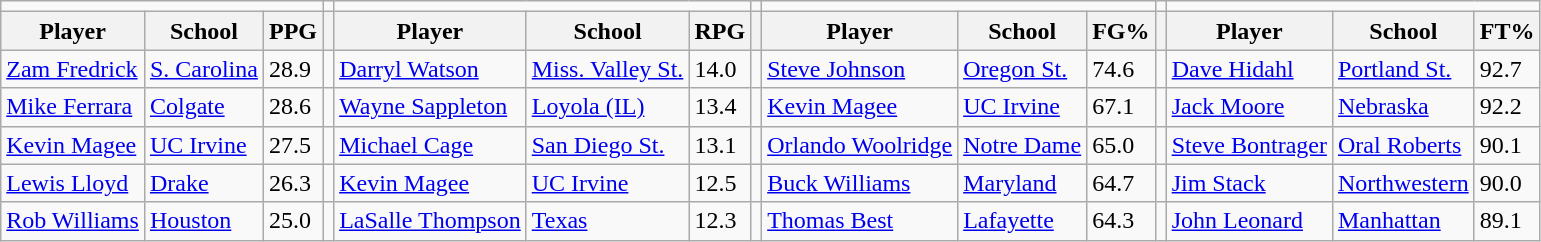<table class="wikitable" style="text-align: left;">
<tr>
<td colspan=3></td>
<td></td>
<td colspan=3></td>
<td></td>
<td colspan=3></td>
<td></td>
<td colspan=3></td>
</tr>
<tr>
<th>Player</th>
<th>School</th>
<th>PPG</th>
<th></th>
<th>Player</th>
<th>School</th>
<th>RPG</th>
<th></th>
<th>Player</th>
<th>School</th>
<th>FG%</th>
<th></th>
<th>Player</th>
<th>School</th>
<th>FT%</th>
</tr>
<tr>
<td align="left"><a href='#'>Zam Fredrick</a></td>
<td><a href='#'>S. Carolina</a></td>
<td>28.9</td>
<td></td>
<td><a href='#'>Darryl Watson</a></td>
<td><a href='#'>Miss. Valley St.</a></td>
<td>14.0</td>
<td></td>
<td><a href='#'>Steve Johnson</a></td>
<td><a href='#'>Oregon St.</a></td>
<td>74.6</td>
<td></td>
<td><a href='#'>Dave Hidahl</a></td>
<td><a href='#'>Portland St.</a></td>
<td>92.7</td>
</tr>
<tr>
<td align="left"><a href='#'>Mike Ferrara</a></td>
<td><a href='#'>Colgate</a></td>
<td>28.6</td>
<td></td>
<td><a href='#'>Wayne Sappleton</a></td>
<td><a href='#'>Loyola (IL)</a></td>
<td>13.4</td>
<td></td>
<td><a href='#'>Kevin Magee</a></td>
<td><a href='#'>UC Irvine</a></td>
<td>67.1</td>
<td></td>
<td><a href='#'>Jack Moore</a></td>
<td><a href='#'>Nebraska</a></td>
<td>92.2</td>
</tr>
<tr>
<td align="left"><a href='#'>Kevin Magee</a></td>
<td><a href='#'>UC Irvine</a></td>
<td>27.5</td>
<td></td>
<td><a href='#'>Michael Cage</a></td>
<td><a href='#'>San Diego St.</a></td>
<td>13.1</td>
<td></td>
<td><a href='#'>Orlando Woolridge</a></td>
<td><a href='#'>Notre Dame</a></td>
<td>65.0</td>
<td></td>
<td><a href='#'>Steve Bontrager</a></td>
<td><a href='#'>Oral Roberts</a></td>
<td>90.1</td>
</tr>
<tr>
<td align="left"><a href='#'>Lewis Lloyd</a></td>
<td><a href='#'>Drake</a></td>
<td>26.3</td>
<td></td>
<td><a href='#'>Kevin Magee</a></td>
<td><a href='#'>UC Irvine</a></td>
<td>12.5</td>
<td></td>
<td><a href='#'>Buck Williams</a></td>
<td><a href='#'>Maryland</a></td>
<td>64.7</td>
<td></td>
<td><a href='#'>Jim Stack</a></td>
<td><a href='#'>Northwestern</a></td>
<td>90.0</td>
</tr>
<tr>
<td align="left"><a href='#'>Rob Williams</a></td>
<td><a href='#'>Houston</a></td>
<td>25.0</td>
<td></td>
<td><a href='#'>LaSalle Thompson</a></td>
<td><a href='#'>Texas</a></td>
<td>12.3</td>
<td></td>
<td><a href='#'>Thomas Best</a></td>
<td><a href='#'>Lafayette</a></td>
<td>64.3</td>
<td></td>
<td><a href='#'>John Leonard</a></td>
<td><a href='#'>Manhattan</a></td>
<td>89.1</td>
</tr>
</table>
